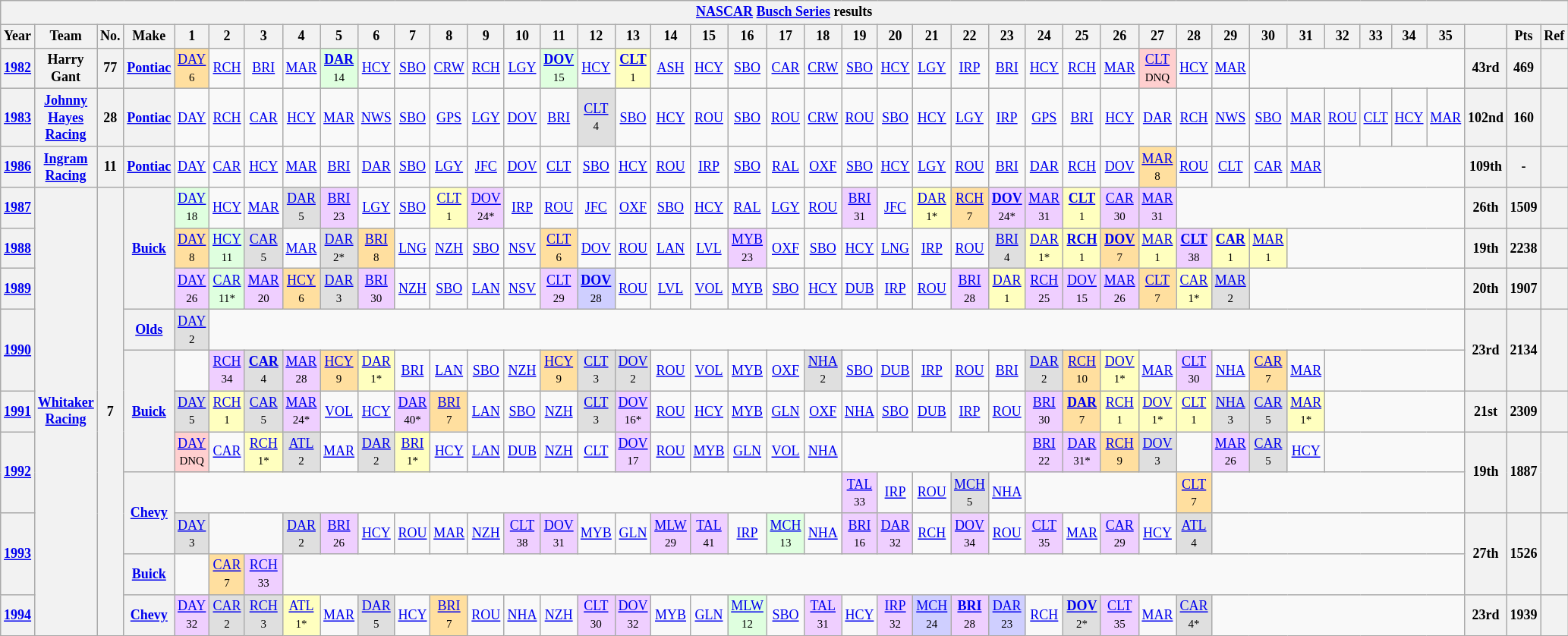<table class="wikitable" style="text-align:center; font-size:75%">
<tr>
<th colspan=42><a href='#'>NASCAR</a> <a href='#'>Busch Series</a> results</th>
</tr>
<tr>
<th>Year</th>
<th>Team</th>
<th>No.</th>
<th>Make</th>
<th>1</th>
<th>2</th>
<th>3</th>
<th>4</th>
<th>5</th>
<th>6</th>
<th>7</th>
<th>8</th>
<th>9</th>
<th>10</th>
<th>11</th>
<th>12</th>
<th>13</th>
<th>14</th>
<th>15</th>
<th>16</th>
<th>17</th>
<th>18</th>
<th>19</th>
<th>20</th>
<th>21</th>
<th>22</th>
<th>23</th>
<th>24</th>
<th>25</th>
<th>26</th>
<th>27</th>
<th>28</th>
<th>29</th>
<th>30</th>
<th>31</th>
<th>32</th>
<th>33</th>
<th>34</th>
<th>35</th>
<th></th>
<th>Pts</th>
<th>Ref</th>
</tr>
<tr>
<th><a href='#'>1982</a></th>
<th>Harry Gant</th>
<th>77</th>
<th><a href='#'>Pontiac</a></th>
<td style="background:#FFDF9F;"><a href='#'>DAY</a><br><small>6</small></td>
<td><a href='#'>RCH</a></td>
<td><a href='#'>BRI</a></td>
<td><a href='#'>MAR</a></td>
<td style="background:#DFFFDF;"><strong><a href='#'>DAR</a></strong><br><small>14</small></td>
<td><a href='#'>HCY</a></td>
<td><a href='#'>SBO</a></td>
<td><a href='#'>CRW</a></td>
<td><a href='#'>RCH</a></td>
<td><a href='#'>LGY</a></td>
<td style="background:#DFFFDF;"><strong><a href='#'>DOV</a></strong><br><small>15</small></td>
<td><a href='#'>HCY</a></td>
<td style="background:#FFFFBF;"><strong><a href='#'>CLT</a></strong><br><small>1</small></td>
<td><a href='#'>ASH</a></td>
<td><a href='#'>HCY</a></td>
<td><a href='#'>SBO</a></td>
<td><a href='#'>CAR</a></td>
<td><a href='#'>CRW</a></td>
<td><a href='#'>SBO</a></td>
<td><a href='#'>HCY</a></td>
<td><a href='#'>LGY</a></td>
<td><a href='#'>IRP</a></td>
<td><a href='#'>BRI</a></td>
<td><a href='#'>HCY</a></td>
<td><a href='#'>RCH</a></td>
<td><a href='#'>MAR</a></td>
<td style="background:#FFCFCF;"><a href='#'>CLT</a><br><small>DNQ</small></td>
<td><a href='#'>HCY</a></td>
<td><a href='#'>MAR</a></td>
<td colspan=6></td>
<th>43rd</th>
<th>469</th>
<th></th>
</tr>
<tr>
<th><a href='#'>1983</a></th>
<th><a href='#'>Johnny Hayes Racing</a></th>
<th>28</th>
<th><a href='#'>Pontiac</a></th>
<td><a href='#'>DAY</a></td>
<td><a href='#'>RCH</a></td>
<td><a href='#'>CAR</a></td>
<td><a href='#'>HCY</a></td>
<td><a href='#'>MAR</a></td>
<td><a href='#'>NWS</a></td>
<td><a href='#'>SBO</a></td>
<td><a href='#'>GPS</a></td>
<td><a href='#'>LGY</a></td>
<td><a href='#'>DOV</a></td>
<td><a href='#'>BRI</a></td>
<td style="background:#DFDFDF;"><a href='#'>CLT</a><br><small>4</small></td>
<td><a href='#'>SBO</a></td>
<td><a href='#'>HCY</a></td>
<td><a href='#'>ROU</a></td>
<td><a href='#'>SBO</a></td>
<td><a href='#'>ROU</a></td>
<td><a href='#'>CRW</a></td>
<td><a href='#'>ROU</a></td>
<td><a href='#'>SBO</a></td>
<td><a href='#'>HCY</a></td>
<td><a href='#'>LGY</a></td>
<td><a href='#'>IRP</a></td>
<td><a href='#'>GPS</a></td>
<td><a href='#'>BRI</a></td>
<td><a href='#'>HCY</a></td>
<td><a href='#'>DAR</a></td>
<td><a href='#'>RCH</a></td>
<td><a href='#'>NWS</a></td>
<td><a href='#'>SBO</a></td>
<td><a href='#'>MAR</a></td>
<td><a href='#'>ROU</a></td>
<td><a href='#'>CLT</a></td>
<td><a href='#'>HCY</a></td>
<td><a href='#'>MAR</a></td>
<th>102nd</th>
<th>160</th>
<th></th>
</tr>
<tr>
<th><a href='#'>1986</a></th>
<th><a href='#'>Ingram Racing</a></th>
<th>11</th>
<th><a href='#'>Pontiac</a></th>
<td><a href='#'>DAY</a></td>
<td><a href='#'>CAR</a></td>
<td><a href='#'>HCY</a></td>
<td><a href='#'>MAR</a></td>
<td><a href='#'>BRI</a></td>
<td><a href='#'>DAR</a></td>
<td><a href='#'>SBO</a></td>
<td><a href='#'>LGY</a></td>
<td><a href='#'>JFC</a></td>
<td><a href='#'>DOV</a></td>
<td><a href='#'>CLT</a></td>
<td><a href='#'>SBO</a></td>
<td><a href='#'>HCY</a></td>
<td><a href='#'>ROU</a></td>
<td><a href='#'>IRP</a></td>
<td><a href='#'>SBO</a></td>
<td><a href='#'>RAL</a></td>
<td><a href='#'>OXF</a></td>
<td><a href='#'>SBO</a></td>
<td><a href='#'>HCY</a></td>
<td><a href='#'>LGY</a></td>
<td><a href='#'>ROU</a></td>
<td><a href='#'>BRI</a></td>
<td><a href='#'>DAR</a></td>
<td><a href='#'>RCH</a></td>
<td><a href='#'>DOV</a></td>
<td style="background:#FFDF9F;"><a href='#'>MAR</a><br><small>8</small></td>
<td><a href='#'>ROU</a></td>
<td><a href='#'>CLT</a></td>
<td><a href='#'>CAR</a></td>
<td><a href='#'>MAR</a></td>
<td colspan=4></td>
<th>109th</th>
<th>-</th>
<th></th>
</tr>
<tr>
<th><a href='#'>1987</a></th>
<th rowspan=11><a href='#'>Whitaker Racing</a></th>
<th rowspan=11>7</th>
<th rowspan=3><a href='#'>Buick</a></th>
<td style="background:#DFFFDF;"><a href='#'>DAY</a><br><small>18</small></td>
<td><a href='#'>HCY</a></td>
<td><a href='#'>MAR</a></td>
<td style="background:#DFDFDF;"><a href='#'>DAR</a><br><small>5</small></td>
<td style="background:#EFCFFF;"><a href='#'>BRI</a><br><small>23</small></td>
<td><a href='#'>LGY</a></td>
<td><a href='#'>SBO</a></td>
<td style="background:#FFFFBF;"><a href='#'>CLT</a><br><small>1</small></td>
<td style="background:#EFCFFF;"><a href='#'>DOV</a><br><small>24*</small></td>
<td><a href='#'>IRP</a></td>
<td><a href='#'>ROU</a></td>
<td><a href='#'>JFC</a></td>
<td><a href='#'>OXF</a></td>
<td><a href='#'>SBO</a></td>
<td><a href='#'>HCY</a></td>
<td><a href='#'>RAL</a></td>
<td><a href='#'>LGY</a></td>
<td><a href='#'>ROU</a></td>
<td style="background:#EFCFFF;"><a href='#'>BRI</a><br><small>31</small></td>
<td><a href='#'>JFC</a></td>
<td style="background:#FFFFBF;"><a href='#'>DAR</a><br><small>1*</small></td>
<td style="background:#FFDF9F;"><a href='#'>RCH</a><br><small>7</small></td>
<td style="background:#EFCFFF;"><strong><a href='#'>DOV</a></strong><br><small>24*</small></td>
<td style="background:#EFCFFF;"><a href='#'>MAR</a><br><small>31</small></td>
<td style="background:#FFFFBF;"><strong><a href='#'>CLT</a></strong><br><small>1</small></td>
<td style="background:#EFCFFF;"><a href='#'>CAR</a><br><small>30</small></td>
<td style="background:#EFCFFF;"><a href='#'>MAR</a><br><small>31</small></td>
<td colspan=8></td>
<th>26th</th>
<th>1509</th>
<th></th>
</tr>
<tr>
<th><a href='#'>1988</a></th>
<td style="background:#FFDF9F;"><a href='#'>DAY</a><br><small>8</small></td>
<td style="background:#DFFFDF;"><a href='#'>HCY</a><br><small>11</small></td>
<td style="background:#DFDFDF;"><a href='#'>CAR</a><br><small>5</small></td>
<td><a href='#'>MAR</a></td>
<td style="background:#DFDFDF;"><a href='#'>DAR</a><br><small>2*</small></td>
<td style="background:#FFDF9F;"><a href='#'>BRI</a><br><small>8</small></td>
<td><a href='#'>LNG</a></td>
<td><a href='#'>NZH</a></td>
<td><a href='#'>SBO</a></td>
<td><a href='#'>NSV</a></td>
<td style="background:#FFDF9F;"><a href='#'>CLT</a><br><small>6</small></td>
<td><a href='#'>DOV</a></td>
<td><a href='#'>ROU</a></td>
<td><a href='#'>LAN</a></td>
<td><a href='#'>LVL</a></td>
<td style="background:#EFCFFF;"><a href='#'>MYB</a><br><small>23</small></td>
<td><a href='#'>OXF</a></td>
<td><a href='#'>SBO</a></td>
<td><a href='#'>HCY</a></td>
<td><a href='#'>LNG</a></td>
<td><a href='#'>IRP</a></td>
<td><a href='#'>ROU</a></td>
<td style="background:#DFDFDF;"><a href='#'>BRI</a><br><small>4</small></td>
<td style="background:#FFFFBF;"><a href='#'>DAR</a><br><small>1*</small></td>
<td style="background:#FFFFBF;"><strong><a href='#'>RCH</a></strong><br><small>1</small></td>
<td style="background:#FFDF9F;"><strong><a href='#'>DOV</a></strong><br><small>7</small></td>
<td style="background:#FFFFBF;"><a href='#'>MAR</a><br><small>1</small></td>
<td style="background:#EFCFFF;"><strong><a href='#'>CLT</a></strong><br><small>38</small></td>
<td style="background:#FFFFBF;"><strong><a href='#'>CAR</a></strong><br><small>1</small></td>
<td style="background:#FFFFBF;"><a href='#'>MAR</a><br><small>1</small></td>
<td colspan=5></td>
<th>19th</th>
<th>2238</th>
<th></th>
</tr>
<tr>
<th><a href='#'>1989</a></th>
<td style="background:#EFCFFF;"><a href='#'>DAY</a><br><small>26</small></td>
<td style="background:#DFFFDF;"><a href='#'>CAR</a><br><small>11*</small></td>
<td style="background:#EFCFFF;"><a href='#'>MAR</a><br><small>20</small></td>
<td style="background:#FFDF9F;"><a href='#'>HCY</a><br><small>6</small></td>
<td style="background:#DFDFDF;"><a href='#'>DAR</a><br><small>3</small></td>
<td style="background:#EFCFFF;"><a href='#'>BRI</a><br><small>30</small></td>
<td><a href='#'>NZH</a></td>
<td><a href='#'>SBO</a></td>
<td><a href='#'>LAN</a></td>
<td><a href='#'>NSV</a></td>
<td style="background:#EFCFFF;"><a href='#'>CLT</a><br><small>29</small></td>
<td style="background:#CFCFFF;"><strong><a href='#'>DOV</a></strong><br><small>28</small></td>
<td><a href='#'>ROU</a></td>
<td><a href='#'>LVL</a></td>
<td><a href='#'>VOL</a></td>
<td><a href='#'>MYB</a></td>
<td><a href='#'>SBO</a></td>
<td><a href='#'>HCY</a></td>
<td><a href='#'>DUB</a></td>
<td><a href='#'>IRP</a></td>
<td><a href='#'>ROU</a></td>
<td style="background:#EFCFFF;"><a href='#'>BRI</a><br><small>28</small></td>
<td style="background:#FFFFBF;"><a href='#'>DAR</a><br><small>1</small></td>
<td style="background:#EFCFFF;"><a href='#'>RCH</a><br><small>25</small></td>
<td style="background:#EFCFFF;"><a href='#'>DOV</a><br><small>15</small></td>
<td style="background:#EFCFFF;"><a href='#'>MAR</a><br><small>26</small></td>
<td style="background:#FFDF9F;"><a href='#'>CLT</a><br><small>7</small></td>
<td style="background:#FFFFBF;"><a href='#'>CAR</a><br><small>1*</small></td>
<td style="background:#DFDFDF;"><a href='#'>MAR</a><br><small>2</small></td>
<td colspan=6></td>
<th>20th</th>
<th>1907</th>
<th></th>
</tr>
<tr>
<th rowspan=2><a href='#'>1990</a></th>
<th><a href='#'>Olds</a></th>
<td style="background:#DFDFDF;"><a href='#'>DAY</a><br><small>2</small></td>
<td colspan=34></td>
<th rowspan=2>23rd</th>
<th rowspan=2>2134</th>
<th rowspan=2></th>
</tr>
<tr>
<th rowspan=3><a href='#'>Buick</a></th>
<td></td>
<td style="background:#EFCFFF;"><a href='#'>RCH</a><br><small>34</small></td>
<td style="background:#DFDFDF;"><strong><a href='#'>CAR</a></strong><br><small>4</small></td>
<td style="background:#EFCFFF;"><a href='#'>MAR</a><br><small>28</small></td>
<td style="background:#FFDF9F;"><a href='#'>HCY</a><br><small>9</small></td>
<td style="background:#FFFFBF;"><a href='#'>DAR</a><br><small>1*</small></td>
<td><a href='#'>BRI</a></td>
<td><a href='#'>LAN</a></td>
<td><a href='#'>SBO</a></td>
<td><a href='#'>NZH</a></td>
<td style="background:#FFDF9F;"><a href='#'>HCY</a><br><small>9</small></td>
<td style="background:#DFDFDF;"><a href='#'>CLT</a><br><small>3</small></td>
<td style="background:#DFDFDF;"><a href='#'>DOV</a><br><small>2</small></td>
<td><a href='#'>ROU</a></td>
<td><a href='#'>VOL</a></td>
<td><a href='#'>MYB</a></td>
<td><a href='#'>OXF</a></td>
<td style="background:#DFDFDF;"><a href='#'>NHA</a><br><small>2</small></td>
<td><a href='#'>SBO</a></td>
<td><a href='#'>DUB</a></td>
<td><a href='#'>IRP</a></td>
<td><a href='#'>ROU</a></td>
<td><a href='#'>BRI</a></td>
<td style="background:#DFDFDF;"><a href='#'>DAR</a><br><small>2</small></td>
<td style="background:#FFDF9F;"><a href='#'>RCH</a><br><small>10</small></td>
<td style="background:#FFFFBF;"><a href='#'>DOV</a><br><small>1*</small></td>
<td><a href='#'>MAR</a></td>
<td style="background:#EFCFFF;"><a href='#'>CLT</a><br><small>30</small></td>
<td><a href='#'>NHA</a></td>
<td style="background:#FFDF9F;"><a href='#'>CAR</a><br><small>7</small></td>
<td><a href='#'>MAR</a></td>
<td colspan=4></td>
</tr>
<tr>
<th><a href='#'>1991</a></th>
<td style="background:#DFDFDF;"><a href='#'>DAY</a><br><small>5</small></td>
<td style="background:#FFFFBF;"><a href='#'>RCH</a><br><small>1</small></td>
<td style="background:#DFDFDF;"><a href='#'>CAR</a><br><small>5</small></td>
<td style="background:#EFCFFF;"><a href='#'>MAR</a><br><small>24*</small></td>
<td><a href='#'>VOL</a></td>
<td><a href='#'>HCY</a></td>
<td style="background:#EFCFFF;"><a href='#'>DAR</a><br><small>40*</small></td>
<td style="background:#FFDF9F;"><a href='#'>BRI</a><br><small>7</small></td>
<td><a href='#'>LAN</a></td>
<td><a href='#'>SBO</a></td>
<td><a href='#'>NZH</a></td>
<td style="background:#DFDFDF;"><a href='#'>CLT</a><br><small>3</small></td>
<td style="background:#EFCFFF;"><a href='#'>DOV</a><br><small>16*</small></td>
<td><a href='#'>ROU</a></td>
<td><a href='#'>HCY</a></td>
<td><a href='#'>MYB</a></td>
<td><a href='#'>GLN</a></td>
<td><a href='#'>OXF</a></td>
<td><a href='#'>NHA</a></td>
<td><a href='#'>SBO</a></td>
<td><a href='#'>DUB</a></td>
<td><a href='#'>IRP</a></td>
<td><a href='#'>ROU</a></td>
<td style="background:#EFCFFF;"><a href='#'>BRI</a><br><small>30</small></td>
<td style="background:#FFDF9F;"><strong><a href='#'>DAR</a></strong><br><small>7</small></td>
<td style="background:#FFFFBF;"><a href='#'>RCH</a><br><small>1</small></td>
<td style="background:#FFFFBF;"><a href='#'>DOV</a><br><small>1*</small></td>
<td style="background:#FFFFBF;"><a href='#'>CLT</a><br><small>1</small></td>
<td style="background:#DFDFDF;"><a href='#'>NHA</a><br><small>3</small></td>
<td style="background:#DFDFDF;"><a href='#'>CAR</a><br><small>5</small></td>
<td style="background:#FFFFBF;"><a href='#'>MAR</a><br><small>1*</small></td>
<td colspan=4></td>
<th>21st</th>
<th>2309</th>
<th></th>
</tr>
<tr>
<th rowspan=2><a href='#'>1992</a></th>
<td style="background:#FFCFCF;"><a href='#'>DAY</a><br><small>DNQ</small></td>
<td><a href='#'>CAR</a></td>
<td style="background:#FFFFBF;"><a href='#'>RCH</a><br><small>1*</small></td>
<td style="background:#DFDFDF;"><a href='#'>ATL</a><br><small>2</small></td>
<td><a href='#'>MAR</a></td>
<td style="background:#DFDFDF;"><a href='#'>DAR</a><br><small>2</small></td>
<td style="background:#FFFFBF;"><a href='#'>BRI</a><br><small>1*</small></td>
<td><a href='#'>HCY</a></td>
<td><a href='#'>LAN</a></td>
<td><a href='#'>DUB</a></td>
<td><a href='#'>NZH</a></td>
<td><a href='#'>CLT</a></td>
<td style="background:#EFCFFF;"><a href='#'>DOV</a><br><small>17</small></td>
<td><a href='#'>ROU</a></td>
<td><a href='#'>MYB</a></td>
<td><a href='#'>GLN</a></td>
<td><a href='#'>VOL</a></td>
<td><a href='#'>NHA</a></td>
<td colspan=5></td>
<td style="background:#EFCFFF;"><a href='#'>BRI</a><br><small>22</small></td>
<td style="background:#EFCFFF;"><a href='#'>DAR</a><br><small>31*</small></td>
<td style="background:#FFDF9F;"><a href='#'>RCH</a><br><small>9</small></td>
<td style="background:#DFDFDF;"><a href='#'>DOV</a><br><small>3</small></td>
<td></td>
<td style="background:#EFCFFF;"><a href='#'>MAR</a><br><small>26</small></td>
<td style="background:#DFDFDF;"><a href='#'>CAR</a><br><small>5</small></td>
<td><a href='#'>HCY</a></td>
<td colspan=4></td>
<th rowspan=2>19th</th>
<th rowspan=2>1887</th>
<th rowspan=2></th>
</tr>
<tr>
<th rowspan=2><a href='#'>Chevy</a></th>
<td colspan=18></td>
<td style="background:#EFCFFF;"><a href='#'>TAL</a><br><small>33</small></td>
<td><a href='#'>IRP</a></td>
<td><a href='#'>ROU</a></td>
<td style="background:#DFDFDF;"><a href='#'>MCH</a><br><small>5</small></td>
<td><a href='#'>NHA</a></td>
<td colspan=4></td>
<td style="background:#FFDF9F;"><a href='#'>CLT</a><br><small>7</small></td>
<td colspan=7></td>
</tr>
<tr>
<th rowspan=2><a href='#'>1993</a></th>
<td style="background:#DFDFDF;"><a href='#'>DAY</a><br><small>3</small></td>
<td colspan=2></td>
<td style="background:#DFDFDF;"><a href='#'>DAR</a><br><small>2</small></td>
<td style="background:#EFCFFF;"><a href='#'>BRI</a><br><small>26</small></td>
<td><a href='#'>HCY</a></td>
<td><a href='#'>ROU</a></td>
<td><a href='#'>MAR</a></td>
<td><a href='#'>NZH</a></td>
<td style="background:#EFCFFF;"><a href='#'>CLT</a><br><small>38</small></td>
<td style="background:#EFCFFF;"><a href='#'>DOV</a><br><small>31</small></td>
<td><a href='#'>MYB</a></td>
<td><a href='#'>GLN</a></td>
<td style="background:#EFCFFF;"><a href='#'>MLW</a><br><small>29</small></td>
<td style="background:#EFCFFF;"><a href='#'>TAL</a><br><small>41</small></td>
<td><a href='#'>IRP</a></td>
<td style="background:#DFFFDF;"><a href='#'>MCH</a><br><small>13</small></td>
<td><a href='#'>NHA</a></td>
<td style="background:#EFCFFF;"><a href='#'>BRI</a><br><small>16</small></td>
<td style="background:#EFCFFF;"><a href='#'>DAR</a><br><small>32</small></td>
<td><a href='#'>RCH</a></td>
<td style="background:#EFCFFF;"><a href='#'>DOV</a><br><small>34</small></td>
<td><a href='#'>ROU</a></td>
<td style="background:#EFCFFF;"><a href='#'>CLT</a><br><small>35</small></td>
<td><a href='#'>MAR</a></td>
<td style="background:#EFCFFF;"><a href='#'>CAR</a><br><small>29</small></td>
<td><a href='#'>HCY</a></td>
<td style="background:#DFDFDF;"><a href='#'>ATL</a><br><small>4</small></td>
<td colspan=7></td>
<th rowspan=2>27th</th>
<th rowspan=2>1526</th>
<th rowspan=2></th>
</tr>
<tr>
<th><a href='#'>Buick</a></th>
<td></td>
<td style="background:#FFDF9F;"><a href='#'>CAR</a><br><small>7</small></td>
<td style="background:#EFCFFF;"><a href='#'>RCH</a><br><small>33</small></td>
<td colspan=32></td>
</tr>
<tr>
<th><a href='#'>1994</a></th>
<th><a href='#'>Chevy</a></th>
<td style="background:#EFCFFF;"><a href='#'>DAY</a><br><small>32</small></td>
<td style="background:#DFDFDF;"><a href='#'>CAR</a><br><small>2</small></td>
<td style="background:#DFDFDF;"><a href='#'>RCH</a><br><small>3</small></td>
<td style="background:#FFFFBF;"><a href='#'>ATL</a><br><small>1*</small></td>
<td><a href='#'>MAR</a></td>
<td style="background:#DFDFDF;"><a href='#'>DAR</a><br><small>5</small></td>
<td><a href='#'>HCY</a></td>
<td style="background:#FFDF9F;"><a href='#'>BRI</a><br><small>7</small></td>
<td><a href='#'>ROU</a></td>
<td><a href='#'>NHA</a></td>
<td><a href='#'>NZH</a></td>
<td style="background:#EFCFFF;"><a href='#'>CLT</a><br><small>30</small></td>
<td style="background:#EFCFFF;"><a href='#'>DOV</a><br><small>32</small></td>
<td><a href='#'>MYB</a></td>
<td><a href='#'>GLN</a></td>
<td style="background:#DFFFDF;"><a href='#'>MLW</a><br><small>12</small></td>
<td><a href='#'>SBO</a></td>
<td style="background:#EFCFFF;"><a href='#'>TAL</a><br><small>31</small></td>
<td><a href='#'>HCY</a></td>
<td style="background:#EFCFFF;"><a href='#'>IRP</a><br><small>32</small></td>
<td style="background:#CFCFFF;"><a href='#'>MCH</a><br><small>24</small></td>
<td style="background:#EFCFFF;"><strong><a href='#'>BRI</a></strong><br><small>28</small></td>
<td style="background:#CFCFFF;"><a href='#'>DAR</a><br><small>23</small></td>
<td><a href='#'>RCH</a></td>
<td style="background:#DFDFDF;"><strong><a href='#'>DOV</a></strong><br><small>2*</small></td>
<td style="background:#EFCFFF;"><a href='#'>CLT</a><br><small>35</small></td>
<td><a href='#'>MAR</a></td>
<td style="background:#DFDFDF;"><a href='#'>CAR</a><br><small>4*</small></td>
<td colspan=7></td>
<th>23rd</th>
<th>1939</th>
<th></th>
</tr>
</table>
